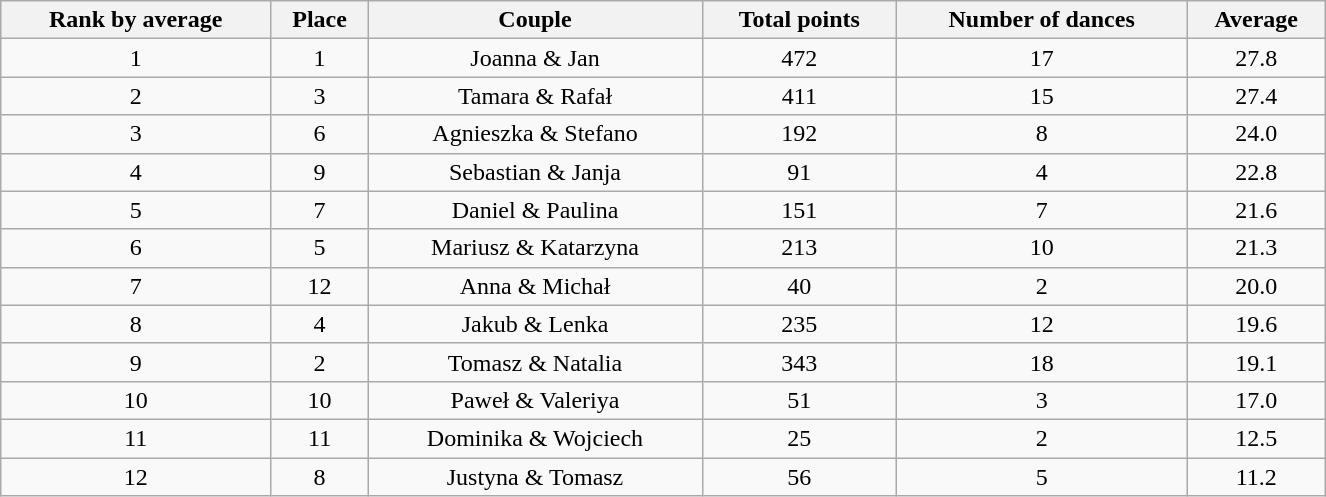<table class="wikitable sortable"  style="margin:auto; text-align:center; white-space:nowrap; width:70%;">
<tr>
<th>Rank by average</th>
<th>Place</th>
<th>Couple</th>
<th>Total points</th>
<th>Number of dances</th>
<th>Average </th>
</tr>
<tr>
<td>1</td>
<td>1</td>
<td>Joanna & Jan</td>
<td>472</td>
<td>17</td>
<td>27.8</td>
</tr>
<tr>
<td>2</td>
<td>3</td>
<td>Tamara & Rafał</td>
<td>411</td>
<td>15</td>
<td>27.4</td>
</tr>
<tr>
<td>3</td>
<td>6</td>
<td>Agnieszka & Stefano</td>
<td>192</td>
<td>8</td>
<td>24.0</td>
</tr>
<tr>
<td>4</td>
<td>9</td>
<td>Sebastian & Janja</td>
<td>91</td>
<td>4</td>
<td>22.8</td>
</tr>
<tr>
<td>5</td>
<td>7</td>
<td>Daniel & Paulina</td>
<td>151</td>
<td>7</td>
<td>21.6</td>
</tr>
<tr>
<td>6</td>
<td>5</td>
<td>Mariusz & Katarzyna</td>
<td>213</td>
<td>10</td>
<td>21.3</td>
</tr>
<tr>
<td>7</td>
<td>12</td>
<td>Anna & Michał</td>
<td>40</td>
<td>2</td>
<td>20.0</td>
</tr>
<tr>
<td>8</td>
<td>4</td>
<td>Jakub & Lenka</td>
<td>235</td>
<td>12</td>
<td>19.6</td>
</tr>
<tr>
<td>9</td>
<td>2</td>
<td>Tomasz & Natalia</td>
<td>343</td>
<td>18</td>
<td>19.1</td>
</tr>
<tr>
<td>10</td>
<td>10</td>
<td>Paweł & Valeriya</td>
<td>51</td>
<td>3</td>
<td>17.0</td>
</tr>
<tr>
<td>11</td>
<td>11</td>
<td>Dominika & Wojciech</td>
<td>25</td>
<td>2</td>
<td>12.5</td>
</tr>
<tr>
<td>12</td>
<td>8</td>
<td>Justyna & Tomasz</td>
<td>56</td>
<td>5</td>
<td>11.2</td>
</tr>
</table>
